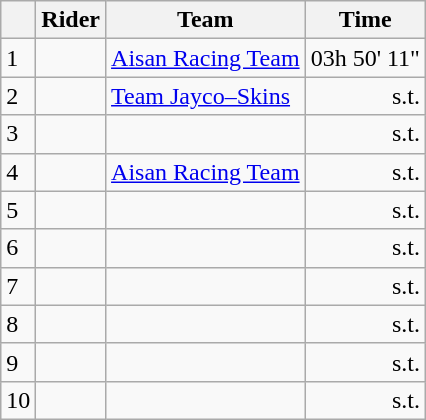<table class=wikitable>
<tr>
<th></th>
<th>Rider</th>
<th>Team</th>
<th>Time</th>
</tr>
<tr>
<td>1</td>
<td></td>
<td><a href='#'>Aisan Racing Team</a></td>
<td align=right>03h 50' 11"</td>
</tr>
<tr>
<td>2</td>
<td> </td>
<td><a href='#'>Team Jayco–Skins</a></td>
<td align=right>s.t.</td>
</tr>
<tr>
<td>3</td>
<td></td>
<td></td>
<td align=right>s.t.</td>
</tr>
<tr>
<td>4</td>
<td></td>
<td><a href='#'>Aisan Racing Team</a></td>
<td align=right>s.t.</td>
</tr>
<tr>
<td>5</td>
<td></td>
<td></td>
<td align=right>s.t.</td>
</tr>
<tr>
<td>6</td>
<td> </td>
<td></td>
<td align=right>s.t.</td>
</tr>
<tr>
<td>7</td>
<td></td>
<td></td>
<td align=right>s.t.</td>
</tr>
<tr>
<td>8</td>
<td></td>
<td></td>
<td align=right>s.t.</td>
</tr>
<tr>
<td>9</td>
<td></td>
<td></td>
<td align=right>s.t.</td>
</tr>
<tr>
<td>10</td>
<td></td>
<td></td>
<td align=right>s.t.</td>
</tr>
</table>
